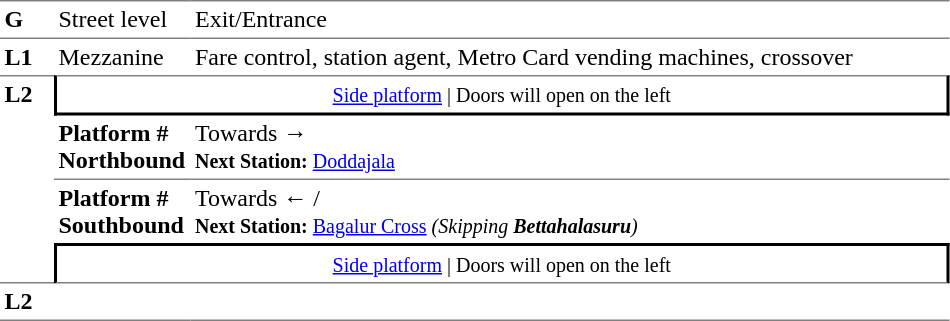<table table border=0 cellspacing=0 cellpadding=3>
<tr>
<td style="border-bottom:solid 1px gray;border-top:solid 1px gray;" width=30 valign=top><strong>G</strong></td>
<td style="border-top:solid 1px gray;border-bottom:solid 1px gray;" width=85 valign=top>Street level</td>
<td style="border-top:solid 1px gray;border-bottom:solid 1px gray;" width=500 valign=top>Exit/Entrance</td>
</tr>
<tr>
<td valign=top><strong>L1</strong></td>
<td valign=top>Mezzanine</td>
<td valign=top>Fare control, station agent, Metro Card vending machines, crossover<br></td>
</tr>
<tr>
<td style="border-top:solid 1px gray;border-bottom:solid 1px gray;" width=30 rowspan=4 valign=top><strong>L2</strong></td>
<td style="border-top:solid 1px gray;border-right:solid 2px black;border-left:solid 2px black;border-bottom:solid 2px black;text-align:center;" colspan=2><small><a href='#'>Side platform</a> | Doors will open on the left </small></td>
</tr>
<tr>
<td style="border-bottom:solid 1px gray;" width=85><span><strong>Platform #</strong><br><strong>Northbound</strong></span></td>
<td style="border-bottom:solid 1px gray;" width=500>Towards → <br><small><strong>Next Station:</strong> <a href='#'>Doddajala</a></small></td>
</tr>
<tr>
<td><span><strong>Platform #</strong><br><strong>Southbound</strong></span></td>
<td>Towards ←  / <br><small><strong>Next Station:</strong> <a href='#'>Bagalur Cross</a> <em>(Skipping <strong>Bettahalasuru</strong>)</em></small></td>
</tr>
<tr>
<td style="border-top:solid 2px black;border-right:solid 2px black;border-left:solid 2px black;border-bottom:solid 1px gray;" colspan=2  align=center><small><a href='#'>Side platform</a> | Doors will open on the left </small></td>
</tr>
<tr>
<td style="border-bottom:solid 1px gray;" width=30 rowspan=2 valign=top><strong>L2</strong></td>
<td style="border-bottom:solid 1px gray;" width=85></td>
<td style="border-bottom:solid 1px gray;" width=500></td>
</tr>
<tr>
</tr>
</table>
